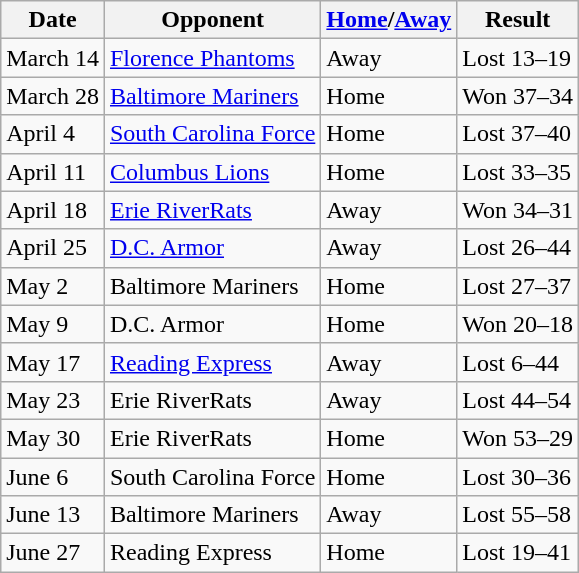<table class="wikitable">
<tr>
<th>Date</th>
<th>Opponent</th>
<th><a href='#'>Home</a>/<a href='#'>Away</a></th>
<th>Result</th>
</tr>
<tr>
<td>March 14</td>
<td><a href='#'>Florence Phantoms</a></td>
<td>Away</td>
<td>Lost 13–19</td>
</tr>
<tr>
<td>March 28</td>
<td><a href='#'>Baltimore Mariners</a></td>
<td>Home</td>
<td>Won 37–34</td>
</tr>
<tr>
<td>April 4</td>
<td><a href='#'>South Carolina Force</a></td>
<td>Home</td>
<td>Lost 37–40</td>
</tr>
<tr>
<td>April 11</td>
<td><a href='#'>Columbus Lions</a></td>
<td>Home</td>
<td>Lost 33–35</td>
</tr>
<tr>
<td>April 18</td>
<td><a href='#'>Erie RiverRats</a></td>
<td>Away</td>
<td>Won 34–31</td>
</tr>
<tr>
<td>April 25</td>
<td><a href='#'>D.C. Armor</a></td>
<td>Away</td>
<td>Lost 26–44</td>
</tr>
<tr>
<td>May 2</td>
<td>Baltimore Mariners</td>
<td>Home</td>
<td>Lost 27–37</td>
</tr>
<tr>
<td>May 9</td>
<td>D.C. Armor</td>
<td>Home</td>
<td>Won 20–18</td>
</tr>
<tr>
<td>May 17</td>
<td><a href='#'>Reading Express</a></td>
<td>Away</td>
<td>Lost 6–44</td>
</tr>
<tr>
<td>May 23</td>
<td>Erie RiverRats</td>
<td>Away</td>
<td>Lost 44–54</td>
</tr>
<tr>
<td>May 30</td>
<td>Erie RiverRats</td>
<td>Home</td>
<td>Won 53–29</td>
</tr>
<tr>
<td>June 6</td>
<td>South Carolina Force</td>
<td>Home</td>
<td>Lost 30–36</td>
</tr>
<tr>
<td>June 13</td>
<td>Baltimore Mariners</td>
<td>Away</td>
<td>Lost 55–58</td>
</tr>
<tr>
<td>June 27</td>
<td>Reading Express</td>
<td>Home</td>
<td>Lost 19–41</td>
</tr>
</table>
